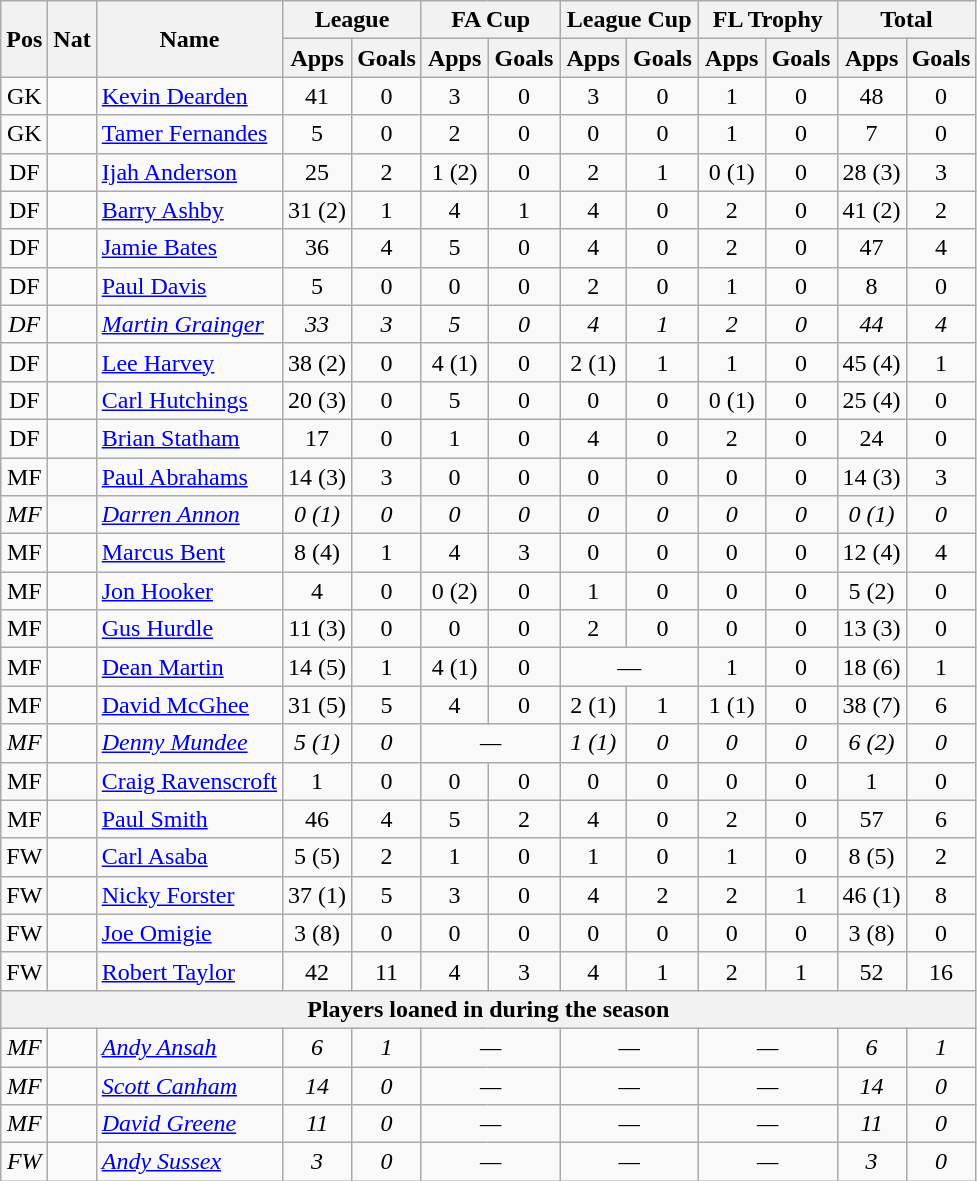<table style="text-align:center" class="wikitable">
<tr>
<th rowspan="2">Pos</th>
<th rowspan="2">Nat</th>
<th rowspan="2">Name</th>
<th colspan="2" style="width:85px;">League</th>
<th colspan="2" style="width:85px;">FA Cup</th>
<th colspan="2" style="width:85px;">League Cup</th>
<th colspan="2" style="width:85px;">FL Trophy</th>
<th colspan="2" style="width:85px;">Total</th>
</tr>
<tr>
<th>Apps</th>
<th>Goals</th>
<th>Apps</th>
<th>Goals</th>
<th>Apps</th>
<th>Goals</th>
<th>Apps</th>
<th>Goals</th>
<th>Apps</th>
<th>Goals</th>
</tr>
<tr>
<td>GK</td>
<td></td>
<td style="text-align:left;"><a href='#'>Kevin Dearden</a></td>
<td>41</td>
<td>0</td>
<td>3</td>
<td>0</td>
<td>3</td>
<td>0</td>
<td>1</td>
<td>0</td>
<td>48</td>
<td>0</td>
</tr>
<tr>
<td>GK</td>
<td></td>
<td style="text-align:left;"><a href='#'>Tamer Fernandes</a></td>
<td>5</td>
<td>0</td>
<td>2</td>
<td>0</td>
<td>0</td>
<td>0</td>
<td>1</td>
<td>0</td>
<td>7</td>
<td>0</td>
</tr>
<tr>
<td>DF</td>
<td></td>
<td style="text-align:left;"><a href='#'>Ijah Anderson</a></td>
<td>25</td>
<td>2</td>
<td>1 (2)</td>
<td>0</td>
<td>2</td>
<td>1</td>
<td>0 (1)</td>
<td>0</td>
<td>28 (3)</td>
<td>3</td>
</tr>
<tr>
<td>DF</td>
<td></td>
<td style="text-align:left;"><a href='#'>Barry Ashby</a></td>
<td>31 (2)</td>
<td>1</td>
<td>4</td>
<td>1</td>
<td>4</td>
<td>0</td>
<td>2</td>
<td>0</td>
<td>41 (2)</td>
<td>2</td>
</tr>
<tr>
<td>DF</td>
<td></td>
<td style="text-align:left;"><a href='#'>Jamie Bates</a></td>
<td>36</td>
<td>4</td>
<td>5</td>
<td>0</td>
<td>4</td>
<td>0</td>
<td>2</td>
<td>0</td>
<td>47</td>
<td>4</td>
</tr>
<tr>
<td>DF</td>
<td></td>
<td style="text-align:left;"><a href='#'>Paul Davis</a></td>
<td>5</td>
<td>0</td>
<td>0</td>
<td>0</td>
<td>2</td>
<td>0</td>
<td>1</td>
<td>0</td>
<td>8</td>
<td>0</td>
</tr>
<tr>
<td><em>DF</em></td>
<td><em></em></td>
<td style="text-align:left;"><em><a href='#'>Martin Grainger</a></em></td>
<td><em>33</em></td>
<td><em>3</em></td>
<td><em>5</em></td>
<td><em>0</em></td>
<td><em>4</em></td>
<td><em>1</em></td>
<td><em>2</em></td>
<td><em>0</em></td>
<td><em>44</em></td>
<td><em>4</em></td>
</tr>
<tr>
<td>DF</td>
<td></td>
<td style="text-align:left;"><a href='#'>Lee Harvey</a></td>
<td>38 (2)</td>
<td>0</td>
<td>4 (1)</td>
<td>0</td>
<td>2 (1)</td>
<td>1</td>
<td>1</td>
<td>0</td>
<td>45 (4)</td>
<td>1</td>
</tr>
<tr>
<td>DF</td>
<td></td>
<td style="text-align:left;"><a href='#'>Carl Hutchings</a></td>
<td>20 (3)</td>
<td>0</td>
<td>5</td>
<td>0</td>
<td>0</td>
<td>0</td>
<td>0 (1)</td>
<td>0</td>
<td>25 (4)</td>
<td>0</td>
</tr>
<tr>
<td>DF</td>
<td></td>
<td style="text-align:left;"><a href='#'>Brian Statham</a></td>
<td>17</td>
<td>0</td>
<td>1</td>
<td>0</td>
<td>4</td>
<td>0</td>
<td>2</td>
<td>0</td>
<td>24</td>
<td>0</td>
</tr>
<tr>
<td>MF</td>
<td></td>
<td style="text-align:left;"><a href='#'>Paul Abrahams</a></td>
<td>14 (3)</td>
<td>3</td>
<td>0</td>
<td>0</td>
<td>0</td>
<td>0</td>
<td>0</td>
<td>0</td>
<td>14 (3)</td>
<td>3</td>
</tr>
<tr>
<td><em>MF</em></td>
<td><em></em></td>
<td style="text-align:left;"><em><a href='#'>Darren Annon</a></em></td>
<td><em>0 (1)</em></td>
<td><em>0</em></td>
<td><em>0</em></td>
<td><em>0</em></td>
<td><em>0</em></td>
<td><em>0</em></td>
<td><em>0</em></td>
<td><em>0</em></td>
<td><em>0 (1)</em></td>
<td><em>0</em></td>
</tr>
<tr>
<td>MF</td>
<td></td>
<td style="text-align:left;"><a href='#'>Marcus Bent</a></td>
<td>8 (4)</td>
<td>1</td>
<td>4</td>
<td>3</td>
<td>0</td>
<td>0</td>
<td>0</td>
<td>0</td>
<td>12 (4)</td>
<td>4</td>
</tr>
<tr>
<td>MF</td>
<td></td>
<td style="text-align:left;"><a href='#'>Jon Hooker</a></td>
<td>4</td>
<td>0</td>
<td>0 (2)</td>
<td>0</td>
<td>1</td>
<td>0</td>
<td>0</td>
<td>0</td>
<td>5 (2)</td>
<td>0</td>
</tr>
<tr>
<td>MF</td>
<td></td>
<td style="text-align:left;"><a href='#'>Gus Hurdle</a></td>
<td>11 (3)</td>
<td>0</td>
<td>0</td>
<td>0</td>
<td>2</td>
<td>0</td>
<td>0</td>
<td>0</td>
<td>13 (3)</td>
<td>0</td>
</tr>
<tr>
<td>MF</td>
<td></td>
<td style="text-align:left;"><a href='#'>Dean Martin</a></td>
<td>14 (5)</td>
<td>1</td>
<td>4 (1)</td>
<td>0</td>
<td colspan="2">—</td>
<td>1</td>
<td>0</td>
<td>18 (6)</td>
<td>1</td>
</tr>
<tr>
<td>MF</td>
<td></td>
<td style="text-align:left;"><a href='#'>David McGhee</a></td>
<td>31 (5)</td>
<td>5</td>
<td>4</td>
<td>0</td>
<td>2 (1)</td>
<td>1</td>
<td>1 (1)</td>
<td>0</td>
<td>38 (7)</td>
<td>6</td>
</tr>
<tr>
<td><em>MF</em></td>
<td><em></em></td>
<td style="text-align:left;"><em><a href='#'>Denny Mundee</a></em></td>
<td><em>5 (1)</em></td>
<td><em>0</em></td>
<td colspan="2"><em>—</em></td>
<td><em>1 (1)</em></td>
<td><em>0</em></td>
<td><em>0</em></td>
<td><em>0</em></td>
<td><em>6 (2)</em></td>
<td><em>0</em></td>
</tr>
<tr>
<td>MF</td>
<td></td>
<td style="text-align:left;"><a href='#'>Craig Ravenscroft</a></td>
<td>1</td>
<td>0</td>
<td>0</td>
<td>0</td>
<td>0</td>
<td>0</td>
<td>0</td>
<td>0</td>
<td>1</td>
<td>0</td>
</tr>
<tr>
<td>MF</td>
<td></td>
<td style="text-align:left;"><a href='#'>Paul Smith</a></td>
<td>46</td>
<td>4</td>
<td>5</td>
<td>2</td>
<td>4</td>
<td>0</td>
<td>2</td>
<td>0</td>
<td>57</td>
<td>6</td>
</tr>
<tr>
<td>FW</td>
<td></td>
<td style="text-align:left;"><a href='#'>Carl Asaba</a></td>
<td>5 (5)</td>
<td>2</td>
<td>1</td>
<td>0</td>
<td>1</td>
<td>0</td>
<td>1</td>
<td>0</td>
<td>8 (5)</td>
<td>2</td>
</tr>
<tr>
<td>FW</td>
<td></td>
<td style="text-align:left;"><a href='#'>Nicky Forster</a></td>
<td>37 (1)</td>
<td>5</td>
<td>3</td>
<td>0</td>
<td>4</td>
<td>2</td>
<td>2</td>
<td>1</td>
<td>46 (1)</td>
<td>8</td>
</tr>
<tr>
<td>FW</td>
<td></td>
<td style="text-align:left;"><a href='#'>Joe Omigie</a></td>
<td>3 (8)</td>
<td>0</td>
<td>0</td>
<td>0</td>
<td>0</td>
<td>0</td>
<td>0</td>
<td>0</td>
<td>3 (8)</td>
<td>0</td>
</tr>
<tr>
<td>FW</td>
<td></td>
<td style="text-align:left;"><a href='#'>Robert Taylor</a></td>
<td>42</td>
<td>11</td>
<td>4</td>
<td>3</td>
<td>4</td>
<td>1</td>
<td>2</td>
<td>1</td>
<td>52</td>
<td>16</td>
</tr>
<tr>
<th colspan="13">Players loaned in during the season</th>
</tr>
<tr>
<td><em>MF</em></td>
<td><em></em></td>
<td style="text-align:left;"><em><a href='#'>Andy Ansah</a></em></td>
<td><em>6</em></td>
<td><em>1</em></td>
<td colspan="2"><em>—</em></td>
<td colspan="2"><em>—</em></td>
<td colspan="2"><em>—</em></td>
<td><em>6</em></td>
<td><em>1</em></td>
</tr>
<tr>
<td><em>MF</em></td>
<td><em></em></td>
<td style="text-align:left;"><em><a href='#'>Scott Canham</a></em></td>
<td><em>14</em></td>
<td><em>0</em></td>
<td colspan="2"><em>—</em></td>
<td colspan="2"><em>—</em></td>
<td colspan="2"><em>—</em></td>
<td><em>14</em></td>
<td><em>0</em></td>
</tr>
<tr>
<td><em>MF</em></td>
<td><em></em></td>
<td style="text-align:left;"><a href='#'><em>David Greene</em></a></td>
<td><em>11</em></td>
<td><em>0</em></td>
<td colspan="2"><em>—</em></td>
<td colspan="2"><em>—</em></td>
<td colspan="2"><em>—</em></td>
<td><em>11</em></td>
<td><em>0</em></td>
</tr>
<tr>
<td><em>FW</em></td>
<td><em></em></td>
<td style="text-align:left;"><em><a href='#'>Andy Sussex</a></em></td>
<td><em>3</em></td>
<td><em>0</em></td>
<td colspan="2"><em>—</em></td>
<td colspan="2"><em>—</em></td>
<td colspan="2"><em>—</em></td>
<td><em>3</em></td>
<td><em>0</em></td>
</tr>
</table>
